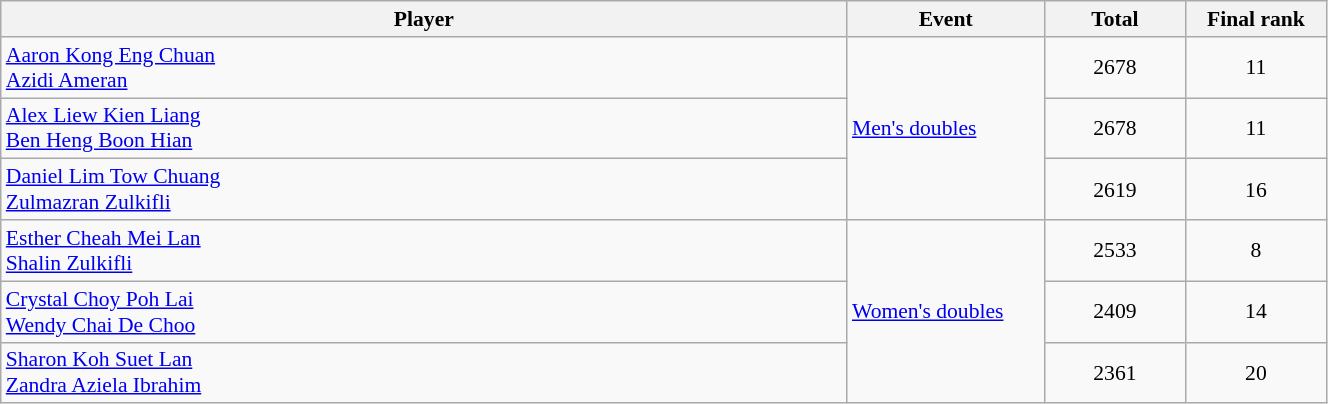<table class="wikitable" width="70%" style="text-align:center; font-size:90%">
<tr>
<th width="30%">Player</th>
<th width="7%">Event</th>
<th width="5%">Total</th>
<th width="5%">Final rank</th>
</tr>
<tr>
<td align=left><a href='#'>Aaron Kong Eng Chuan</a><br><a href='#'>Azidi Ameran</a></td>
<td rowspan="3" align="left"><a href='#'>Men's doubles</a></td>
<td>2678</td>
<td>11</td>
</tr>
<tr>
<td align=left><a href='#'>Alex Liew Kien Liang</a><br><a href='#'>Ben Heng Boon Hian</a></td>
<td>2678</td>
<td>11</td>
</tr>
<tr>
<td align=left><a href='#'>Daniel Lim Tow Chuang</a><br><a href='#'>Zulmazran Zulkifli</a></td>
<td>2619</td>
<td>16</td>
</tr>
<tr>
<td align=left><a href='#'>Esther Cheah Mei Lan</a><br><a href='#'>Shalin Zulkifli</a></td>
<td rowspan=3 align=left><a href='#'>Women's doubles</a></td>
<td>2533</td>
<td>8</td>
</tr>
<tr>
<td align=left><a href='#'>Crystal Choy Poh Lai</a><br><a href='#'>Wendy Chai De Choo</a></td>
<td>2409</td>
<td>14</td>
</tr>
<tr>
<td align=left><a href='#'>Sharon Koh Suet Lan</a><br><a href='#'>Zandra Aziela Ibrahim</a></td>
<td>2361</td>
<td>20</td>
</tr>
</table>
